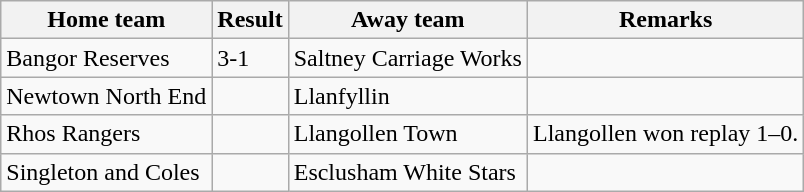<table class="wikitable">
<tr>
<th>Home team</th>
<th>Result</th>
<th>Away team</th>
<th>Remarks</th>
</tr>
<tr>
<td>Bangor Reserves</td>
<td>3-1</td>
<td>Saltney Carriage Works</td>
<td></td>
</tr>
<tr>
<td>Newtown North End</td>
<td></td>
<td>Llanfyllin</td>
<td></td>
</tr>
<tr>
<td>Rhos Rangers</td>
<td></td>
<td>Llangollen Town</td>
<td>Llangollen won replay 1–0.</td>
</tr>
<tr>
<td> Singleton and Coles</td>
<td></td>
<td>Esclusham White Stars</td>
<td></td>
</tr>
</table>
